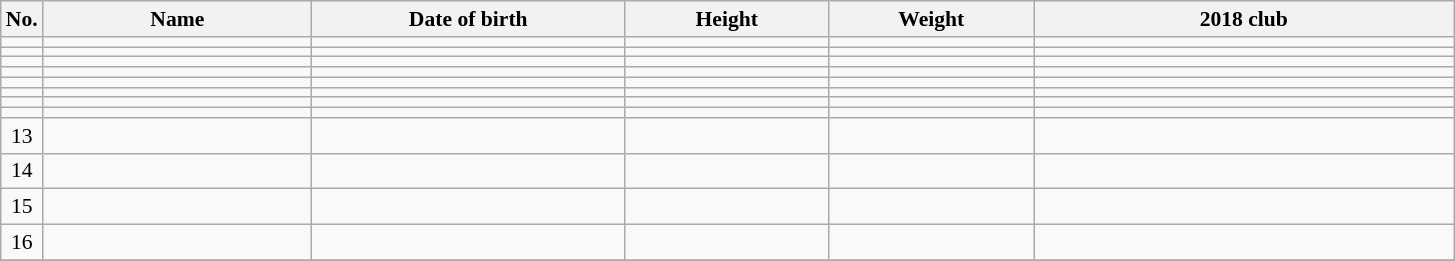<table class="wikitable sortable" style="font-size:90%; text-align:center;">
<tr>
<th>No.</th>
<th style="width:12em">Name</th>
<th style="width:14em">Date of birth</th>
<th style="width:9em">Height</th>
<th style="width:9em">Weight</th>
<th style="width:19em">2018 club</th>
</tr>
<tr>
<td></td>
<td align=left></td>
<td align=right></td>
<td></td>
<td></td>
<td align=left></td>
</tr>
<tr>
<td></td>
<td align=left></td>
<td align=right></td>
<td></td>
<td></td>
<td align=left></td>
</tr>
<tr>
<td></td>
<td align=left></td>
<td align=right></td>
<td></td>
<td></td>
<td align=left></td>
</tr>
<tr>
<td></td>
<td align=left></td>
<td align=right></td>
<td></td>
<td></td>
<td align=left></td>
</tr>
<tr>
<td></td>
<td align=left></td>
<td align=right></td>
<td></td>
<td></td>
<td align=left></td>
</tr>
<tr>
<td></td>
<td align=left></td>
<td align=right></td>
<td></td>
<td></td>
<td align=left></td>
</tr>
<tr>
<td></td>
<td align=left></td>
<td align=right></td>
<td></td>
<td></td>
<td align=left></td>
</tr>
<tr>
<td></td>
<td align=left></td>
<td align=right></td>
<td></td>
<td></td>
<td align=left></td>
</tr>
<tr>
<td>13</td>
<td align=left></td>
<td align=right></td>
<td></td>
<td></td>
<td align=left></td>
</tr>
<tr>
<td>14</td>
<td align=left></td>
<td align=right></td>
<td></td>
<td></td>
<td align=left></td>
</tr>
<tr>
<td>15</td>
<td align=left></td>
<td align=right></td>
<td></td>
<td></td>
<td align=left></td>
</tr>
<tr>
<td>16</td>
<td align=left></td>
<td align=right></td>
<td></td>
<td></td>
<td align=left></td>
</tr>
<tr>
</tr>
</table>
